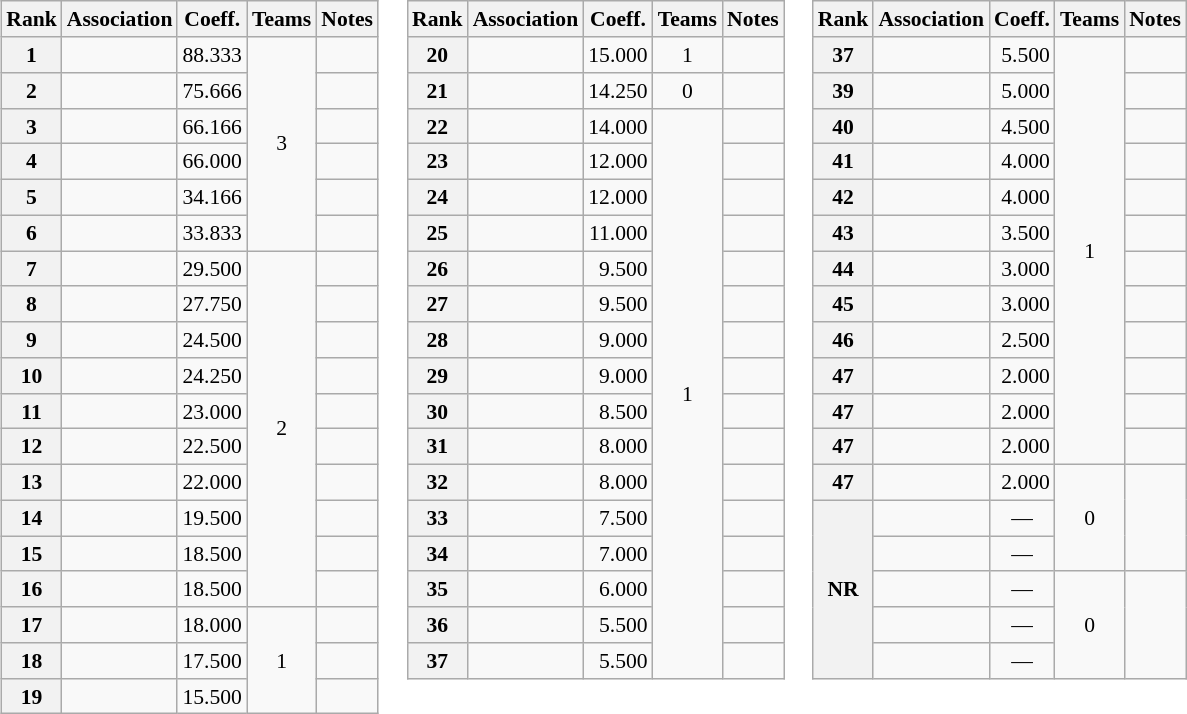<table>
<tr valign=top style="font-size:90%">
<td><br><table class="wikitable">
<tr>
<th>Rank</th>
<th>Association</th>
<th>Coeff.</th>
<th>Teams</th>
<th>Notes</th>
</tr>
<tr>
<th>1</th>
<td></td>
<td align=right>88.333</td>
<td align=center rowspan="6">3</td>
<td></td>
</tr>
<tr>
<th>2</th>
<td></td>
<td align=right>75.666</td>
<td></td>
</tr>
<tr>
<th>3</th>
<td></td>
<td align=right>66.166</td>
<td></td>
</tr>
<tr>
<th>4</th>
<td></td>
<td align=right>66.000</td>
<td></td>
</tr>
<tr>
<th>5</th>
<td></td>
<td align=right>34.166</td>
<td></td>
</tr>
<tr>
<th>6</th>
<td></td>
<td align=right>33.833</td>
<td></td>
</tr>
<tr>
<th>7</th>
<td></td>
<td align=right>29.500</td>
<td align=center rowspan="10">2</td>
<td></td>
</tr>
<tr>
<th>8</th>
<td></td>
<td align=right>27.750</td>
<td></td>
</tr>
<tr>
<th>9</th>
<td></td>
<td align=right>24.500</td>
<td></td>
</tr>
<tr>
<th>10</th>
<td></td>
<td align=right>24.250</td>
<td></td>
</tr>
<tr>
<th>11</th>
<td></td>
<td align=right>23.000</td>
<td></td>
</tr>
<tr>
<th>12</th>
<td></td>
<td align=right>22.500</td>
<td></td>
</tr>
<tr>
<th>13</th>
<td></td>
<td align=right>22.000</td>
<td></td>
</tr>
<tr>
<th>14</th>
<td></td>
<td align=right>19.500</td>
<td></td>
</tr>
<tr>
<th>15</th>
<td></td>
<td align=right>18.500</td>
<td></td>
</tr>
<tr>
<th>16</th>
<td></td>
<td align=right>18.500</td>
<td></td>
</tr>
<tr>
<th>17</th>
<td></td>
<td align=right>18.000</td>
<td align=center rowspan="3">1</td>
<td></td>
</tr>
<tr>
<th>18</th>
<td></td>
<td align=right>17.500</td>
<td></td>
</tr>
<tr>
<th>19</th>
<td></td>
<td align=right>15.500</td>
<td></td>
</tr>
</table>
</td>
<td><br><table class="wikitable">
<tr>
<th>Rank</th>
<th>Association</th>
<th>Coeff.</th>
<th>Teams</th>
<th>Notes</th>
</tr>
<tr>
<th>20</th>
<td></td>
<td align=right>15.000</td>
<td align=center>1</td>
<td></td>
</tr>
<tr>
<th>21</th>
<td></td>
<td align=right>14.250</td>
<td align=center>0</td>
<td></td>
</tr>
<tr>
<th>22</th>
<td></td>
<td align=right>14.000</td>
<td align=center rowspan="16">1</td>
<td></td>
</tr>
<tr>
<th>23</th>
<td></td>
<td align=right>12.000</td>
<td></td>
</tr>
<tr>
<th>24</th>
<td></td>
<td align=right>12.000</td>
<td></td>
</tr>
<tr>
<th>25</th>
<td></td>
<td align=right>11.000</td>
<td></td>
</tr>
<tr>
<th>26</th>
<td></td>
<td align=right>9.500</td>
<td></td>
</tr>
<tr>
<th>27</th>
<td></td>
<td align=right>9.500</td>
<td></td>
</tr>
<tr>
<th>28</th>
<td></td>
<td align=right>9.000</td>
<td></td>
</tr>
<tr>
<th>29</th>
<td></td>
<td align=right>9.000</td>
<td></td>
</tr>
<tr>
<th>30</th>
<td></td>
<td align=right>8.500</td>
<td></td>
</tr>
<tr>
<th>31</th>
<td></td>
<td align=right>8.000</td>
<td></td>
</tr>
<tr>
<th>32</th>
<td></td>
<td align=right>8.000</td>
<td></td>
</tr>
<tr>
<th>33</th>
<td></td>
<td align=right>7.500</td>
<td></td>
</tr>
<tr>
<th>34</th>
<td></td>
<td align=right>7.000</td>
<td></td>
</tr>
<tr>
<th>35</th>
<td></td>
<td align=right>6.000</td>
<td></td>
</tr>
<tr>
<th>36</th>
<td></td>
<td align=right>5.500</td>
<td></td>
</tr>
<tr>
<th>37</th>
<td></td>
<td align=right>5.500</td>
<td></td>
</tr>
</table>
</td>
<td><br><table class="wikitable">
<tr>
<th>Rank</th>
<th>Association</th>
<th>Coeff.</th>
<th>Teams</th>
<th>Notes</th>
</tr>
<tr>
<th>37</th>
<td></td>
<td align=right>5.500</td>
<td align=center rowspan="12">1</td>
<td></td>
</tr>
<tr>
<th>39</th>
<td></td>
<td align=right>5.000</td>
<td></td>
</tr>
<tr>
<th>40</th>
<td></td>
<td align=right>4.500</td>
<td></td>
</tr>
<tr>
<th>41</th>
<td></td>
<td align=right>4.000</td>
<td></td>
</tr>
<tr>
<th>42</th>
<td></td>
<td align=right>4.000</td>
<td></td>
</tr>
<tr>
<th>43</th>
<td></td>
<td align=right>3.500</td>
<td></td>
</tr>
<tr>
<th>44</th>
<td></td>
<td align=right>3.000</td>
<td></td>
</tr>
<tr>
<th>45</th>
<td></td>
<td align=right>3.000</td>
<td></td>
</tr>
<tr>
<th>46</th>
<td></td>
<td align=right>2.500</td>
<td></td>
</tr>
<tr>
<th>47</th>
<td></td>
<td align=right>2.000</td>
<td></td>
</tr>
<tr>
<th>47</th>
<td></td>
<td align=right>2.000</td>
<td></td>
</tr>
<tr>
<th>47</th>
<td></td>
<td align=right>2.000</td>
<td></td>
</tr>
<tr>
<th>47</th>
<td></td>
<td align=right>2.000</td>
<td align=center rowspan="3">0</td>
<td align=center rowspan="3"></td>
</tr>
<tr>
<th rowspan="5"><abbr>NR</abbr></th>
<td></td>
<td align=center>—</td>
</tr>
<tr>
<td></td>
<td align=center>—</td>
</tr>
<tr>
<td></td>
<td align=center>—</td>
<td align=center rowspan="3">0</td>
<td align=center rowspan="3"></td>
</tr>
<tr>
<td></td>
<td align=center>—</td>
</tr>
<tr>
<td></td>
<td align=center>—</td>
</tr>
</table>
</td>
</tr>
</table>
